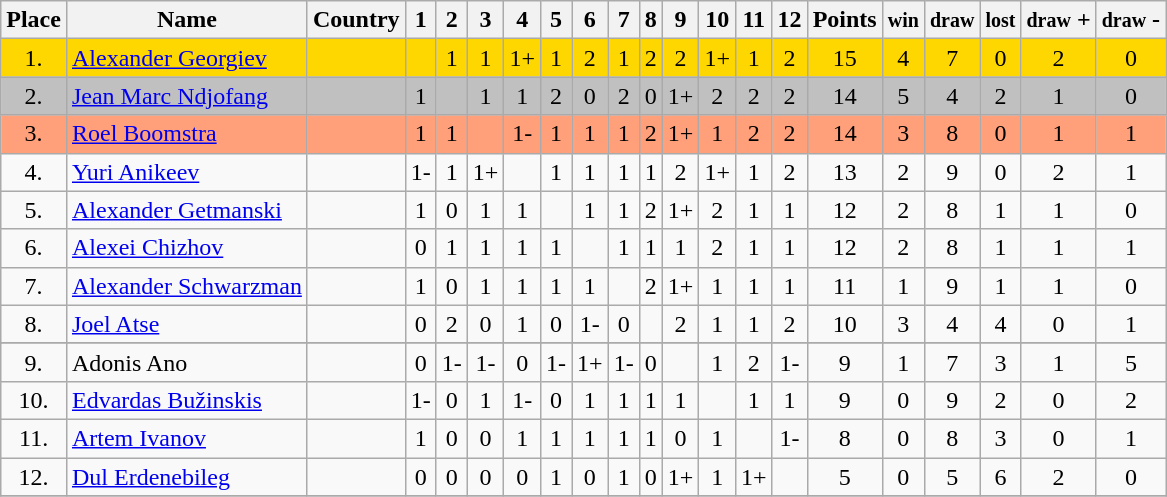<table class=wikitable style="text-align: center;">
<tr>
<th>Place</th>
<th>Name</th>
<th>Country</th>
<th>1</th>
<th>2</th>
<th>3</th>
<th>4</th>
<th>5</th>
<th>6</th>
<th>7</th>
<th>8</th>
<th>9</th>
<th>10</th>
<th>11</th>
<th>12</th>
<th>Points</th>
<th><small>win</small></th>
<th><small>draw</small></th>
<th><small>lost</small></th>
<th><small>draw</small> +</th>
<th><small>draw</small> -</th>
</tr>
<tr bgcolor="gold">
<td>1.</td>
<td align="left"><a href='#'>Alexander Georgiev</a></td>
<td align="left"></td>
<td></td>
<td>1</td>
<td>1</td>
<td>1+</td>
<td>1</td>
<td>2</td>
<td>1</td>
<td>2</td>
<td>2</td>
<td>1+</td>
<td>1</td>
<td>2</td>
<td>15</td>
<td>4</td>
<td>7</td>
<td>0</td>
<td>2</td>
<td>0</td>
</tr>
<tr bgcolor="silver">
<td>2.</td>
<td align="left"><a href='#'>Jean Marc Ndjofang</a></td>
<td align="left"></td>
<td>1</td>
<td></td>
<td>1</td>
<td>1</td>
<td>2</td>
<td>0</td>
<td>2</td>
<td>0</td>
<td>1+</td>
<td>2</td>
<td>2</td>
<td>2</td>
<td>14</td>
<td>5</td>
<td>4</td>
<td>2</td>
<td>1</td>
<td>0</td>
</tr>
<tr bgcolor="lightsalmon">
<td>3.</td>
<td align="left"><a href='#'>Roel Boomstra</a></td>
<td align="left"></td>
<td>1</td>
<td>1</td>
<td></td>
<td>1-</td>
<td>1</td>
<td>1</td>
<td>1</td>
<td>2</td>
<td>1+</td>
<td>1</td>
<td>2</td>
<td>2</td>
<td>14</td>
<td>3</td>
<td>8</td>
<td>0</td>
<td>1</td>
<td>1</td>
</tr>
<tr>
<td>4.</td>
<td align="left"><a href='#'>Yuri Anikeev</a></td>
<td align="left"></td>
<td>1-</td>
<td>1</td>
<td>1+</td>
<td></td>
<td>1</td>
<td>1</td>
<td>1</td>
<td>1</td>
<td>2</td>
<td>1+</td>
<td>1</td>
<td>2</td>
<td>13</td>
<td>2</td>
<td>9</td>
<td>0</td>
<td>2</td>
<td>1</td>
</tr>
<tr>
<td>5.</td>
<td align="left"><a href='#'>Alexander Getmanski</a></td>
<td align="left"></td>
<td>1</td>
<td>0</td>
<td>1</td>
<td>1</td>
<td></td>
<td>1</td>
<td>1</td>
<td>2</td>
<td>1+</td>
<td>2</td>
<td>1</td>
<td>1</td>
<td>12</td>
<td>2</td>
<td>8</td>
<td>1</td>
<td>1</td>
<td>0</td>
</tr>
<tr>
<td>6.</td>
<td align="left"><a href='#'>Alexei Chizhov</a></td>
<td align="left"></td>
<td>0</td>
<td>1</td>
<td>1</td>
<td>1</td>
<td>1</td>
<td></td>
<td>1</td>
<td>1</td>
<td>1</td>
<td>2</td>
<td>1</td>
<td>1</td>
<td>12</td>
<td>2</td>
<td>8</td>
<td>1</td>
<td>1</td>
<td>1</td>
</tr>
<tr>
<td>7.</td>
<td align="left"><a href='#'>Alexander Schwarzman</a></td>
<td align="left"></td>
<td>1</td>
<td>0</td>
<td>1</td>
<td>1</td>
<td>1</td>
<td>1</td>
<td></td>
<td>2</td>
<td>1+</td>
<td>1</td>
<td>1</td>
<td>1</td>
<td>11</td>
<td>1</td>
<td>9</td>
<td>1</td>
<td>1</td>
<td>0</td>
</tr>
<tr>
<td>8.</td>
<td align="left"><a href='#'>Joel Atse</a></td>
<td align="left"></td>
<td>0</td>
<td>2</td>
<td>0</td>
<td>1</td>
<td>0</td>
<td>1-</td>
<td>0</td>
<td></td>
<td>2</td>
<td>1</td>
<td>1</td>
<td>2</td>
<td>10</td>
<td>3</td>
<td>4</td>
<td>4</td>
<td>0</td>
<td>1</td>
</tr>
<tr>
</tr>
<tr>
<td>9.</td>
<td align="left">Adonis Ano</td>
<td align="left"></td>
<td>0</td>
<td>1-</td>
<td>1-</td>
<td>0</td>
<td>1-</td>
<td>1+</td>
<td>1-</td>
<td>0</td>
<td></td>
<td>1</td>
<td>2</td>
<td>1-</td>
<td>9</td>
<td>1</td>
<td>7</td>
<td>3</td>
<td>1</td>
<td>5</td>
</tr>
<tr>
<td>10.</td>
<td align="left"><a href='#'>Edvardas Bužinskis</a></td>
<td align="left"></td>
<td>1-</td>
<td>0</td>
<td>1</td>
<td>1-</td>
<td>0</td>
<td>1</td>
<td>1</td>
<td>1</td>
<td>1</td>
<td></td>
<td>1</td>
<td>1</td>
<td>9</td>
<td>0</td>
<td>9</td>
<td>2</td>
<td>0</td>
<td>2</td>
</tr>
<tr>
<td>11.</td>
<td align="left"><a href='#'>Artem Ivanov</a></td>
<td align="left"></td>
<td>1</td>
<td>0</td>
<td>0</td>
<td>1</td>
<td>1</td>
<td>1</td>
<td>1</td>
<td>1</td>
<td>0</td>
<td>1</td>
<td></td>
<td>1-</td>
<td>8</td>
<td>0</td>
<td>8</td>
<td>3</td>
<td>0</td>
<td>1</td>
</tr>
<tr>
<td>12.</td>
<td align="left"><a href='#'>Dul Erdenebileg</a></td>
<td align="left"></td>
<td>0</td>
<td>0</td>
<td>0</td>
<td>0</td>
<td>1</td>
<td>0</td>
<td>1</td>
<td>0</td>
<td>1+</td>
<td>1</td>
<td>1+</td>
<td></td>
<td>5</td>
<td>0</td>
<td>5</td>
<td>6</td>
<td>2</td>
<td>0</td>
</tr>
<tr>
</tr>
</table>
